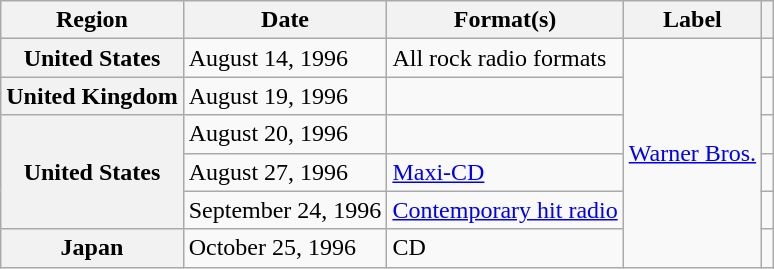<table class="wikitable plainrowheaders">
<tr>
<th scope="col">Region</th>
<th scope="col">Date</th>
<th scope="col">Format(s)</th>
<th scope="col">Label</th>
<th scope="col"></th>
</tr>
<tr>
<th scope="row">United States</th>
<td>August 14, 1996</td>
<td>All rock radio formats</td>
<td rowspan="6"><a href='#'>Warner Bros.</a></td>
<td></td>
</tr>
<tr>
<th scope="row">United Kingdom</th>
<td>August 19, 1996</td>
<td></td>
<td></td>
</tr>
<tr>
<th scope="row" rowspan="3">United States</th>
<td>August 20, 1996</td>
<td></td>
<td></td>
</tr>
<tr>
<td>August 27, 1996</td>
<td><a href='#'>Maxi-CD</a></td>
<td></td>
</tr>
<tr>
<td>September 24, 1996</td>
<td><a href='#'>Contemporary hit radio</a></td>
<td></td>
</tr>
<tr>
<th scope="row">Japan</th>
<td>October 25, 1996</td>
<td>CD</td>
<td></td>
</tr>
</table>
